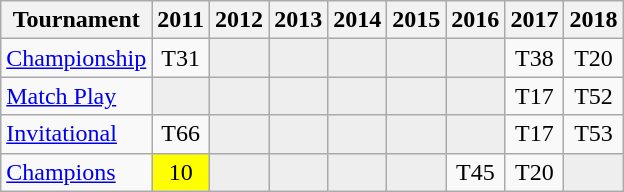<table class="wikitable" style="text-align:center;">
<tr>
<th>Tournament</th>
<th>2011</th>
<th>2012</th>
<th>2013</th>
<th>2014</th>
<th>2015</th>
<th>2016</th>
<th>2017</th>
<th>2018</th>
</tr>
<tr>
<td align="left"><a href='#'>Championship</a></td>
<td>T31</td>
<td style="background:#eeeeee;"></td>
<td style="background:#eeeeee;"></td>
<td style="background:#eeeeee;"></td>
<td style="background:#eeeeee;"></td>
<td style="background:#eeeeee;"></td>
<td>T38</td>
<td>T20</td>
</tr>
<tr>
<td align="left"><a href='#'>Match Play</a></td>
<td style="background:#eeeeee;"></td>
<td style="background:#eeeeee;"></td>
<td style="background:#eeeeee;"></td>
<td style="background:#eeeeee;"></td>
<td style="background:#eeeeee;"></td>
<td style="background:#eeeeee;"></td>
<td>T17</td>
<td>T52</td>
</tr>
<tr>
<td align="left"><a href='#'>Invitational</a></td>
<td>T66</td>
<td style="background:#eeeeee;"></td>
<td style="background:#eeeeee;"></td>
<td style="background:#eeeeee;"></td>
<td style="background:#eeeeee;"></td>
<td style="background:#eeeeee;"></td>
<td>T17</td>
<td>T53</td>
</tr>
<tr>
<td align="left"><a href='#'>Champions</a></td>
<td style="background:yellow;">10</td>
<td style="background:#eeeeee;"></td>
<td style="background:#eeeeee;"></td>
<td style="background:#eeeeee;"></td>
<td style="background:#eeeeee;"></td>
<td>T45</td>
<td>T20</td>
<td style="background:#eeeeee;"></td>
</tr>
</table>
